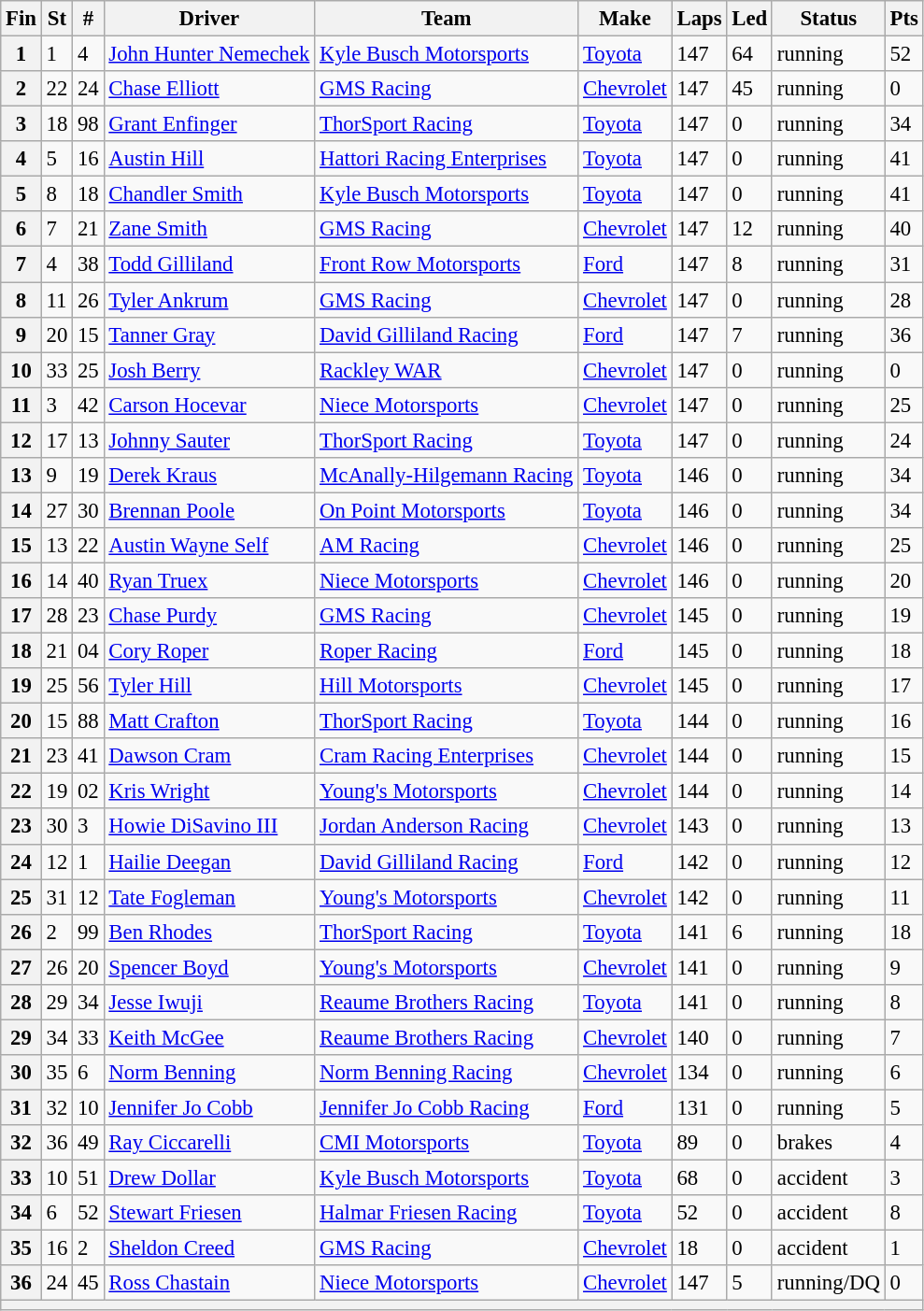<table class="wikitable" style="font-size:95%">
<tr>
<th>Fin</th>
<th>St</th>
<th>#</th>
<th>Driver</th>
<th>Team</th>
<th>Make</th>
<th>Laps</th>
<th>Led</th>
<th>Status</th>
<th>Pts</th>
</tr>
<tr>
<th>1</th>
<td>1</td>
<td>4</td>
<td><a href='#'>John Hunter Nemechek</a></td>
<td><a href='#'>Kyle Busch Motorsports</a></td>
<td><a href='#'>Toyota</a></td>
<td>147</td>
<td>64</td>
<td>running</td>
<td>52</td>
</tr>
<tr>
<th>2</th>
<td>22</td>
<td>24</td>
<td><a href='#'>Chase Elliott</a></td>
<td><a href='#'>GMS Racing</a></td>
<td><a href='#'>Chevrolet</a></td>
<td>147</td>
<td>45</td>
<td>running</td>
<td>0</td>
</tr>
<tr>
<th>3</th>
<td>18</td>
<td>98</td>
<td><a href='#'>Grant Enfinger</a></td>
<td><a href='#'>ThorSport Racing</a></td>
<td><a href='#'>Toyota</a></td>
<td>147</td>
<td>0</td>
<td>running</td>
<td>34</td>
</tr>
<tr>
<th>4</th>
<td>5</td>
<td>16</td>
<td><a href='#'>Austin Hill</a></td>
<td><a href='#'>Hattori Racing Enterprises</a></td>
<td><a href='#'>Toyota</a></td>
<td>147</td>
<td>0</td>
<td>running</td>
<td>41</td>
</tr>
<tr>
<th>5</th>
<td>8</td>
<td>18</td>
<td><a href='#'>Chandler Smith</a></td>
<td><a href='#'>Kyle Busch Motorsports</a></td>
<td><a href='#'>Toyota</a></td>
<td>147</td>
<td>0</td>
<td>running</td>
<td>41</td>
</tr>
<tr>
<th>6</th>
<td>7</td>
<td>21</td>
<td><a href='#'>Zane Smith</a></td>
<td><a href='#'>GMS Racing</a></td>
<td><a href='#'>Chevrolet</a></td>
<td>147</td>
<td>12</td>
<td>running</td>
<td>40</td>
</tr>
<tr>
<th>7</th>
<td>4</td>
<td>38</td>
<td><a href='#'>Todd Gilliland</a></td>
<td><a href='#'>Front Row Motorsports</a></td>
<td><a href='#'>Ford</a></td>
<td>147</td>
<td>8</td>
<td>running</td>
<td>31</td>
</tr>
<tr>
<th>8</th>
<td>11</td>
<td>26</td>
<td><a href='#'>Tyler Ankrum</a></td>
<td><a href='#'>GMS Racing</a></td>
<td><a href='#'>Chevrolet</a></td>
<td>147</td>
<td>0</td>
<td>running</td>
<td>28</td>
</tr>
<tr>
<th>9</th>
<td>20</td>
<td>15</td>
<td><a href='#'>Tanner Gray</a></td>
<td><a href='#'>David Gilliland Racing</a></td>
<td><a href='#'>Ford</a></td>
<td>147</td>
<td>7</td>
<td>running</td>
<td>36</td>
</tr>
<tr>
<th>10</th>
<td>33</td>
<td>25</td>
<td><a href='#'>Josh Berry</a></td>
<td><a href='#'>Rackley WAR</a></td>
<td><a href='#'>Chevrolet</a></td>
<td>147</td>
<td>0</td>
<td>running</td>
<td>0</td>
</tr>
<tr>
<th>11</th>
<td>3</td>
<td>42</td>
<td><a href='#'>Carson Hocevar</a></td>
<td><a href='#'>Niece Motorsports</a></td>
<td><a href='#'>Chevrolet</a></td>
<td>147</td>
<td>0</td>
<td>running</td>
<td>25</td>
</tr>
<tr>
<th>12</th>
<td>17</td>
<td>13</td>
<td><a href='#'>Johnny Sauter</a></td>
<td><a href='#'>ThorSport Racing</a></td>
<td><a href='#'>Toyota</a></td>
<td>147</td>
<td>0</td>
<td>running</td>
<td>24</td>
</tr>
<tr>
<th>13</th>
<td>9</td>
<td>19</td>
<td><a href='#'>Derek Kraus</a></td>
<td><a href='#'>McAnally-Hilgemann Racing</a></td>
<td><a href='#'>Toyota</a></td>
<td>146</td>
<td>0</td>
<td>running</td>
<td>34</td>
</tr>
<tr>
<th>14</th>
<td>27</td>
<td>30</td>
<td><a href='#'>Brennan Poole</a></td>
<td><a href='#'>On Point Motorsports</a></td>
<td><a href='#'>Toyota</a></td>
<td>146</td>
<td>0</td>
<td>running</td>
<td>34</td>
</tr>
<tr>
<th>15</th>
<td>13</td>
<td>22</td>
<td><a href='#'>Austin Wayne Self</a></td>
<td><a href='#'>AM Racing</a></td>
<td><a href='#'>Chevrolet</a></td>
<td>146</td>
<td>0</td>
<td>running</td>
<td>25</td>
</tr>
<tr>
<th>16</th>
<td>14</td>
<td>40</td>
<td><a href='#'>Ryan Truex</a></td>
<td><a href='#'>Niece Motorsports</a></td>
<td><a href='#'>Chevrolet</a></td>
<td>146</td>
<td>0</td>
<td>running</td>
<td>20</td>
</tr>
<tr>
<th>17</th>
<td>28</td>
<td>23</td>
<td><a href='#'>Chase Purdy</a></td>
<td><a href='#'>GMS Racing</a></td>
<td><a href='#'>Chevrolet</a></td>
<td>145</td>
<td>0</td>
<td>running</td>
<td>19</td>
</tr>
<tr>
<th>18</th>
<td>21</td>
<td>04</td>
<td><a href='#'>Cory Roper</a></td>
<td><a href='#'>Roper Racing</a></td>
<td><a href='#'>Ford</a></td>
<td>145</td>
<td>0</td>
<td>running</td>
<td>18</td>
</tr>
<tr>
<th>19</th>
<td>25</td>
<td>56</td>
<td><a href='#'>Tyler Hill</a></td>
<td><a href='#'>Hill Motorsports</a></td>
<td><a href='#'>Chevrolet</a></td>
<td>145</td>
<td>0</td>
<td>running</td>
<td>17</td>
</tr>
<tr>
<th>20</th>
<td>15</td>
<td>88</td>
<td><a href='#'>Matt Crafton</a></td>
<td><a href='#'>ThorSport Racing</a></td>
<td><a href='#'>Toyota</a></td>
<td>144</td>
<td>0</td>
<td>running</td>
<td>16</td>
</tr>
<tr>
<th>21</th>
<td>23</td>
<td>41</td>
<td><a href='#'>Dawson Cram</a></td>
<td><a href='#'>Cram Racing Enterprises</a></td>
<td><a href='#'>Chevrolet</a></td>
<td>144</td>
<td>0</td>
<td>running</td>
<td>15</td>
</tr>
<tr>
<th>22</th>
<td>19</td>
<td>02</td>
<td><a href='#'>Kris Wright</a></td>
<td><a href='#'>Young's Motorsports</a></td>
<td><a href='#'>Chevrolet</a></td>
<td>144</td>
<td>0</td>
<td>running</td>
<td>14</td>
</tr>
<tr>
<th>23</th>
<td>30</td>
<td>3</td>
<td><a href='#'>Howie DiSavino III</a></td>
<td><a href='#'>Jordan Anderson Racing</a></td>
<td><a href='#'>Chevrolet</a></td>
<td>143</td>
<td>0</td>
<td>running</td>
<td>13</td>
</tr>
<tr>
<th>24</th>
<td>12</td>
<td>1</td>
<td><a href='#'>Hailie Deegan</a></td>
<td><a href='#'>David Gilliland Racing</a></td>
<td><a href='#'>Ford</a></td>
<td>142</td>
<td>0</td>
<td>running</td>
<td>12</td>
</tr>
<tr>
<th>25</th>
<td>31</td>
<td>12</td>
<td><a href='#'>Tate Fogleman</a></td>
<td><a href='#'>Young's Motorsports</a></td>
<td><a href='#'>Chevrolet</a></td>
<td>142</td>
<td>0</td>
<td>running</td>
<td>11</td>
</tr>
<tr>
<th>26</th>
<td>2</td>
<td>99</td>
<td><a href='#'>Ben Rhodes</a></td>
<td><a href='#'>ThorSport Racing</a></td>
<td><a href='#'>Toyota</a></td>
<td>141</td>
<td>6</td>
<td>running</td>
<td>18</td>
</tr>
<tr>
<th>27</th>
<td>26</td>
<td>20</td>
<td><a href='#'>Spencer Boyd</a></td>
<td><a href='#'>Young's Motorsports</a></td>
<td><a href='#'>Chevrolet</a></td>
<td>141</td>
<td>0</td>
<td>running</td>
<td>9</td>
</tr>
<tr>
<th>28</th>
<td>29</td>
<td>34</td>
<td><a href='#'>Jesse Iwuji</a></td>
<td><a href='#'>Reaume Brothers Racing</a></td>
<td><a href='#'>Toyota</a></td>
<td>141</td>
<td>0</td>
<td>running</td>
<td>8</td>
</tr>
<tr>
<th>29</th>
<td>34</td>
<td>33</td>
<td><a href='#'>Keith McGee</a></td>
<td><a href='#'>Reaume Brothers Racing</a></td>
<td><a href='#'>Chevrolet</a></td>
<td>140</td>
<td>0</td>
<td>running</td>
<td>7</td>
</tr>
<tr>
<th>30</th>
<td>35</td>
<td>6</td>
<td><a href='#'>Norm Benning</a></td>
<td><a href='#'>Norm Benning Racing</a></td>
<td><a href='#'>Chevrolet</a></td>
<td>134</td>
<td>0</td>
<td>running</td>
<td>6</td>
</tr>
<tr>
<th>31</th>
<td>32</td>
<td>10</td>
<td><a href='#'>Jennifer Jo Cobb</a></td>
<td><a href='#'>Jennifer Jo Cobb Racing</a></td>
<td><a href='#'>Ford</a></td>
<td>131</td>
<td>0</td>
<td>running</td>
<td>5</td>
</tr>
<tr>
<th>32</th>
<td>36</td>
<td>49</td>
<td><a href='#'>Ray Ciccarelli</a></td>
<td><a href='#'>CMI Motorsports</a></td>
<td><a href='#'>Toyota</a></td>
<td>89</td>
<td>0</td>
<td>brakes</td>
<td>4</td>
</tr>
<tr>
<th>33</th>
<td>10</td>
<td>51</td>
<td><a href='#'>Drew Dollar</a></td>
<td><a href='#'>Kyle Busch Motorsports</a></td>
<td><a href='#'>Toyota</a></td>
<td>68</td>
<td>0</td>
<td>accident</td>
<td>3</td>
</tr>
<tr>
<th>34</th>
<td>6</td>
<td>52</td>
<td><a href='#'>Stewart Friesen</a></td>
<td><a href='#'>Halmar Friesen Racing</a></td>
<td><a href='#'>Toyota</a></td>
<td>52</td>
<td>0</td>
<td>accident</td>
<td>8</td>
</tr>
<tr>
<th>35</th>
<td>16</td>
<td>2</td>
<td><a href='#'>Sheldon Creed</a></td>
<td><a href='#'>GMS Racing</a></td>
<td><a href='#'>Chevrolet</a></td>
<td>18</td>
<td>0</td>
<td>accident</td>
<td>1</td>
</tr>
<tr>
<th>36</th>
<td>24</td>
<td>45</td>
<td><a href='#'>Ross Chastain</a></td>
<td><a href='#'>Niece Motorsports</a></td>
<td><a href='#'>Chevrolet</a></td>
<td>147</td>
<td>5</td>
<td>running/DQ</td>
<td>0</td>
</tr>
<tr>
<th colspan="10"></th>
</tr>
</table>
